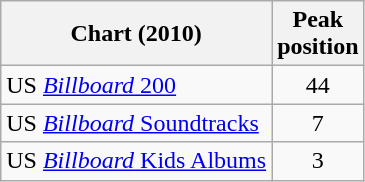<table class="wikitable sortable">
<tr>
<th>Chart (2010)</th>
<th>Peak<br>position</th>
</tr>
<tr>
<td>US <a href='#'><em>Billboard</em> 200</a></td>
<td style="text-align:center;">44</td>
</tr>
<tr>
<td>US <a href='#'><em>Billboard</em> Soundtracks</a></td>
<td style="text-align:center;">7</td>
</tr>
<tr>
<td>US <a href='#'><em>Billboard</em> Kids Albums</a></td>
<td style="text-align:center;">3</td>
</tr>
</table>
